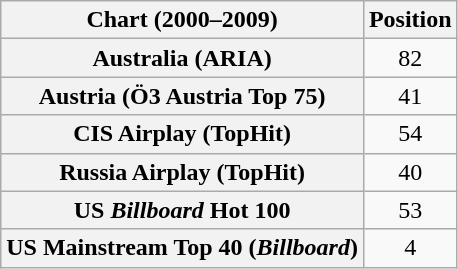<table class="wikitable sortable plainrowheaders" style="text-align:center">
<tr>
<th scope="col">Chart (2000–2009)</th>
<th scope="col">Position</th>
</tr>
<tr>
<th scope="row">Australia (ARIA)</th>
<td>82</td>
</tr>
<tr>
<th scope="row">Austria (Ö3 Austria Top 75)</th>
<td>41</td>
</tr>
<tr>
<th scope="row">CIS Airplay (TopHit)</th>
<td>54</td>
</tr>
<tr>
<th scope="row">Russia Airplay (TopHit)</th>
<td>40</td>
</tr>
<tr>
<th scope="row">US <em>Billboard</em> Hot 100</th>
<td>53</td>
</tr>
<tr>
<th scope="row">US Mainstream Top 40 (<em>Billboard</em>)</th>
<td>4</td>
</tr>
</table>
